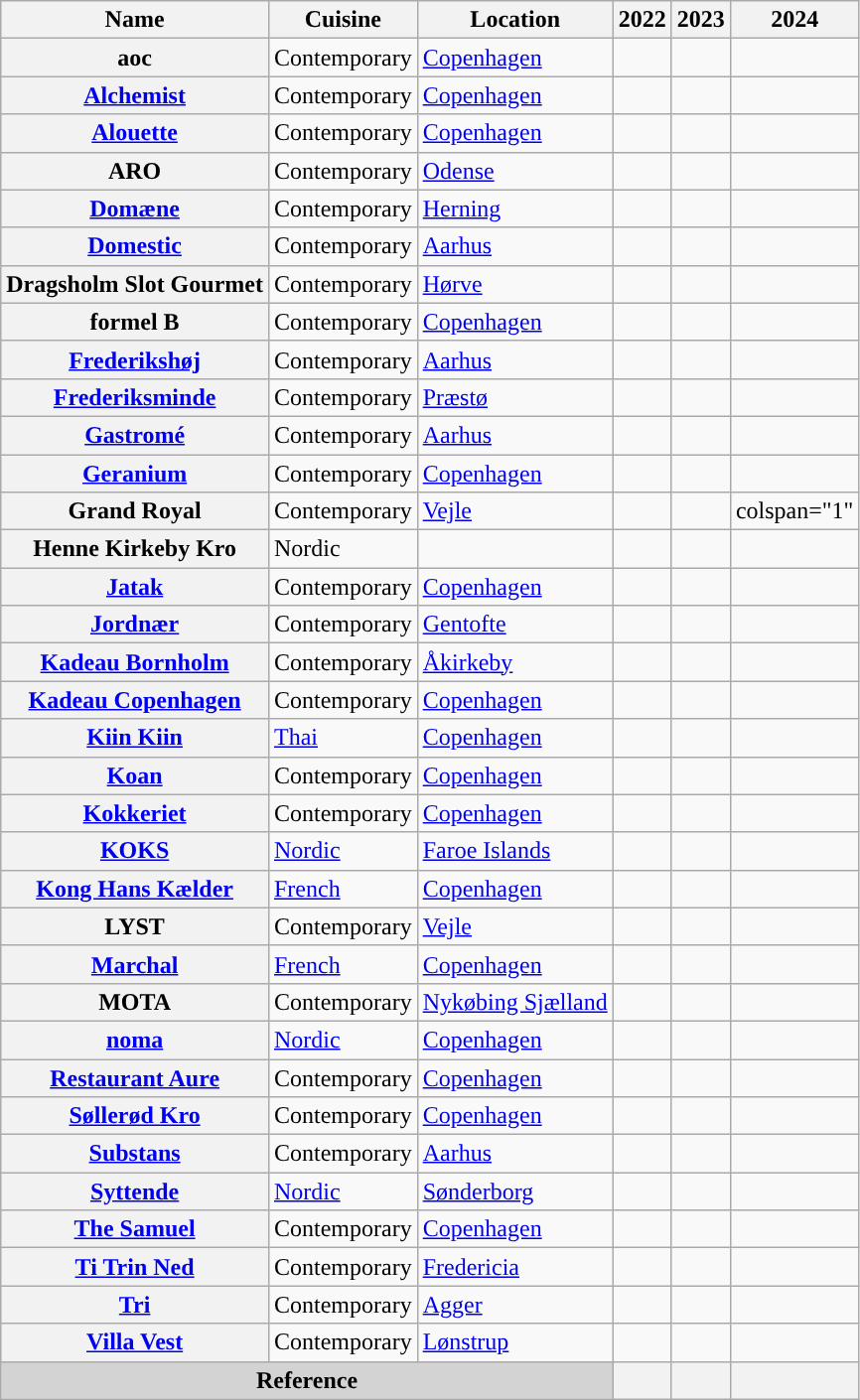<table class="wikitable sortable plainrowheaders" style="text-align:left;"">
<tr>
<th scope="col">Name</th>
<th scope="col">Cuisine</th>
<th scope="col">Location</th>
<th scope="col">2022</th>
<th scope="col">2023</th>
<th scope="col">2024</th>
</tr>
<tr>
<th scope="row">aoc</th>
<td>Contemporary</td>
<td><a href='#'>Copenhagen</a></td>
<td></td>
<td></td>
<td></td>
</tr>
<tr>
<th scope="row"><a href='#'>Alchemist</a></th>
<td>Contemporary</td>
<td><a href='#'>Copenhagen</a></td>
<td></td>
<td></td>
<td></td>
</tr>
<tr>
<th scope="row"><a href='#'>Alouette</a></th>
<td>Contemporary</td>
<td><a href='#'>Copenhagen</a></td>
<td></td>
<td></td>
<td></td>
</tr>
<tr>
<th scope="row">ARO</th>
<td>Contemporary</td>
<td><a href='#'>Odense</a></td>
<td></td>
<td></td>
<td></td>
</tr>
<tr>
<th scope="row"><a href='#'>Domæne</a></th>
<td>Contemporary</td>
<td><a href='#'>Herning</a></td>
<td></td>
<td></td>
<td></td>
</tr>
<tr>
<th scope="row"><a href='#'>Domestic</a></th>
<td>Contemporary</td>
<td><a href='#'>Aarhus</a></td>
<td></td>
<td></td>
<td></td>
</tr>
<tr>
<th scope="row">Dragsholm Slot Gourmet</th>
<td>Contemporary</td>
<td><a href='#'>Hørve</a></td>
<td></td>
<td></td>
<td></td>
</tr>
<tr>
<th scope="row">formel B</th>
<td>Contemporary</td>
<td><a href='#'>Copenhagen</a></td>
<td></td>
<td></td>
<td></td>
</tr>
<tr>
<th scope="row"><a href='#'>Frederikshøj</a></th>
<td>Contemporary</td>
<td><a href='#'>Aarhus</a></td>
<td></td>
<td></td>
<td></td>
</tr>
<tr>
<th scope="row"><a href='#'>Frederiksminde</a></th>
<td>Contemporary</td>
<td><a href='#'>Præstø</a></td>
<td></td>
<td></td>
<td></td>
</tr>
<tr>
<th scope="row"><a href='#'>Gastromé</a></th>
<td>Contemporary</td>
<td><a href='#'>Aarhus</a></td>
<td></td>
<td></td>
<td></td>
</tr>
<tr>
<th scope="row"><a href='#'>Geranium</a></th>
<td>Contemporary</td>
<td><a href='#'>Copenhagen</a></td>
<td></td>
<td></td>
<td></td>
</tr>
<tr>
<th scope="row">Grand Royal</th>
<td>Contemporary</td>
<td><a href='#'>Vejle</a></td>
<td></td>
<td></td>
<td>colspan="1" </td>
</tr>
<tr>
<th scope="row">Henne Kirkeby Kro</th>
<td>Nordic</td>
<td></td>
<td></td>
<td></td>
<td></td>
</tr>
<tr>
<th scope="row"><a href='#'>Jatak</a></th>
<td>Contemporary</td>
<td><a href='#'>Copenhagen</a></td>
<td></td>
<td></td>
<td></td>
</tr>
<tr>
<th scope="row"><a href='#'>Jordnær</a></th>
<td>Contemporary</td>
<td><a href='#'>Gentofte</a></td>
<td></td>
<td></td>
<td></td>
</tr>
<tr>
<th scope="row"><a href='#'>Kadeau Bornholm</a></th>
<td>Contemporary</td>
<td><a href='#'>Åkirkeby</a></td>
<td></td>
<td></td>
<td></td>
</tr>
<tr>
<th scope="row"><a href='#'>Kadeau Copenhagen</a></th>
<td>Contemporary</td>
<td><a href='#'>Copenhagen</a></td>
<td></td>
<td></td>
<td></td>
</tr>
<tr>
<th scope="row"><a href='#'>Kiin Kiin</a></th>
<td><a href='#'>Thai</a></td>
<td><a href='#'>Copenhagen</a></td>
<td></td>
<td></td>
<td></td>
</tr>
<tr>
<th scope="row"><a href='#'>Koan</a></th>
<td>Contemporary</td>
<td><a href='#'>Copenhagen</a></td>
<td></td>
<td></td>
<td></td>
</tr>
<tr>
<th scope="row"><a href='#'>Kokkeriet</a></th>
<td>Contemporary</td>
<td><a href='#'>Copenhagen</a></td>
<td></td>
<td></td>
<td></td>
</tr>
<tr>
<th scope="row"><a href='#'>KOKS</a></th>
<td><a href='#'>Nordic</a></td>
<td><a href='#'>Faroe Islands</a></td>
<td></td>
<td></td>
<td></td>
</tr>
<tr>
<th scope="row"><a href='#'>Kong Hans Kælder</a></th>
<td><a href='#'>French</a></td>
<td><a href='#'>Copenhagen</a></td>
<td></td>
<td></td>
<td></td>
</tr>
<tr>
<th scope="row">LYST</th>
<td>Contemporary</td>
<td><a href='#'>Vejle</a></td>
<td></td>
<td></td>
<td></td>
</tr>
<tr>
<th scope="row"><a href='#'>Marchal</a></th>
<td><a href='#'>French</a></td>
<td><a href='#'>Copenhagen</a></td>
<td></td>
<td></td>
<td></td>
</tr>
<tr>
<th scope="row">MOTA</th>
<td>Contemporary</td>
<td><a href='#'>Nykøbing Sjælland</a></td>
<td></td>
<td></td>
<td></td>
</tr>
<tr>
<th scope="row"><a href='#'>noma</a></th>
<td><a href='#'>Nordic</a></td>
<td><a href='#'>Copenhagen</a></td>
<td></td>
<td></td>
<td></td>
</tr>
<tr>
<th scope="row"><a href='#'>Restaurant Aure</a></th>
<td>Contemporary</td>
<td><a href='#'>Copenhagen</a></td>
<td></td>
<td></td>
<td></td>
</tr>
<tr>
<th scope="row"><a href='#'>Søllerød Kro</a></th>
<td>Contemporary</td>
<td><a href='#'>Copenhagen</a></td>
<td></td>
<td></td>
<td></td>
</tr>
<tr>
<th scope="row"><a href='#'>Substans</a></th>
<td>Contemporary</td>
<td><a href='#'>Aarhus</a></td>
<td></td>
<td></td>
<td></td>
</tr>
<tr>
<th scope="row"><a href='#'>Syttende</a></th>
<td><a href='#'>Nordic</a></td>
<td><a href='#'>Sønderborg</a></td>
<td></td>
<td></td>
<td></td>
</tr>
<tr>
<th scope="row"><a href='#'>The Samuel</a></th>
<td>Contemporary</td>
<td><a href='#'>Copenhagen</a></td>
<td></td>
<td></td>
<td></td>
</tr>
<tr>
<th scope="row"><a href='#'>Ti Trin Ned</a></th>
<td>Contemporary</td>
<td><a href='#'>Fredericia</a></td>
<td></td>
<td></td>
<td></td>
</tr>
<tr>
<th scope="row"><a href='#'>Tri</a></th>
<td>Contemporary</td>
<td><a href='#'>Agger</a></td>
<td></td>
<td></td>
<td></td>
</tr>
<tr>
<th scope="row"><a href='#'>Villa Vest</a></th>
<td>Contemporary</td>
<td><a href='#'>Lønstrup</a></td>
<td></td>
<td></td>
<td></td>
</tr>
<tr>
<th colspan="3" style="text-align: center;background: lightgray;">Reference</th>
<th></th>
<th></th>
<th></th>
</tr>
</table>
